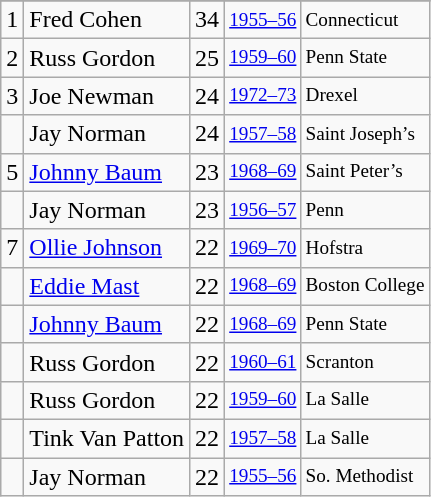<table class="wikitable">
<tr>
</tr>
<tr>
<td>1</td>
<td>Fred Cohen</td>
<td>34</td>
<td style="font-size:80%;"><a href='#'>1955–56</a></td>
<td style="font-size:80%;">Connecticut</td>
</tr>
<tr>
<td>2</td>
<td>Russ Gordon</td>
<td>25</td>
<td style="font-size:80%;"><a href='#'>1959–60</a></td>
<td style="font-size:80%;">Penn State</td>
</tr>
<tr>
<td>3</td>
<td>Joe Newman</td>
<td>24</td>
<td style="font-size:80%;"><a href='#'>1972–73</a></td>
<td style="font-size:80%;">Drexel</td>
</tr>
<tr>
<td></td>
<td>Jay Norman</td>
<td>24</td>
<td style="font-size:80%;"><a href='#'>1957–58</a></td>
<td style="font-size:80%;">Saint Joseph’s</td>
</tr>
<tr>
<td>5</td>
<td><a href='#'>Johnny Baum</a></td>
<td>23</td>
<td style="font-size:80%;"><a href='#'>1968–69</a></td>
<td style="font-size:80%;">Saint Peter’s</td>
</tr>
<tr>
<td></td>
<td>Jay Norman</td>
<td>23</td>
<td style="font-size:80%;"><a href='#'>1956–57</a></td>
<td style="font-size:80%;">Penn</td>
</tr>
<tr>
<td>7</td>
<td><a href='#'>Ollie Johnson</a></td>
<td>22</td>
<td style="font-size:80%;"><a href='#'>1969–70</a></td>
<td style="font-size:80%;">Hofstra</td>
</tr>
<tr>
<td></td>
<td><a href='#'>Eddie Mast</a></td>
<td>22</td>
<td style="font-size:80%;"><a href='#'>1968–69</a></td>
<td style="font-size:80%;">Boston College</td>
</tr>
<tr>
<td></td>
<td><a href='#'>Johnny Baum</a></td>
<td>22</td>
<td style="font-size:80%;"><a href='#'>1968–69</a></td>
<td style="font-size:80%;">Penn State</td>
</tr>
<tr>
<td></td>
<td>Russ Gordon</td>
<td>22</td>
<td style="font-size:80%;"><a href='#'>1960–61</a></td>
<td style="font-size:80%;">Scranton</td>
</tr>
<tr>
<td></td>
<td>Russ Gordon</td>
<td>22</td>
<td style="font-size:80%;"><a href='#'>1959–60</a></td>
<td style="font-size:80%;">La Salle</td>
</tr>
<tr>
<td></td>
<td>Tink Van Patton</td>
<td>22</td>
<td style="font-size:80%;"><a href='#'>1957–58</a></td>
<td style="font-size:80%;">La Salle</td>
</tr>
<tr>
<td></td>
<td>Jay Norman</td>
<td>22</td>
<td style="font-size:80%;"><a href='#'>1955–56</a></td>
<td style="font-size:80%;">So. Methodist</td>
</tr>
</table>
